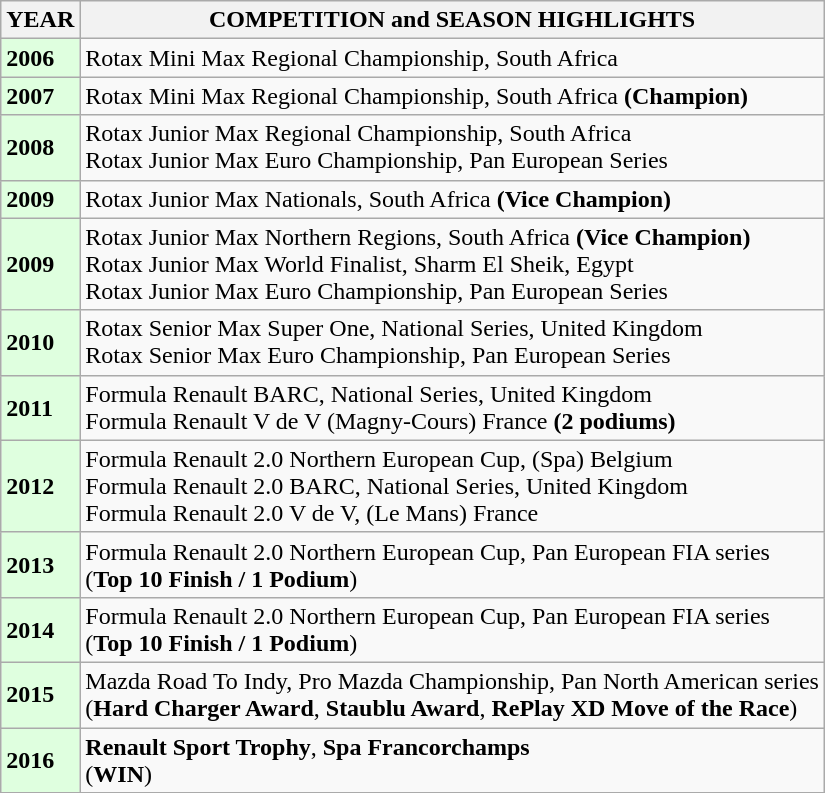<table class="wikitable sortable" border="1">
<tr>
<th>YEAR</th>
<th>COMPETITION and SEASON HIGHLIGHTS</th>
</tr>
<tr>
<td style="background:#DFFFDF;"><strong>2006</strong></td>
<td>Rotax Mini Max Regional Championship, South Africa</td>
</tr>
<tr>
<td style="background:#DFFFDF;"><strong>2007</strong></td>
<td>Rotax Mini Max Regional Championship, South Africa <strong>(Champion)</strong></td>
</tr>
<tr>
<td style="background:#DFFFDF;"><strong>2008</strong></td>
<td>Rotax Junior Max Regional Championship, South Africa<br>Rotax Junior Max Euro Championship, Pan European Series</td>
</tr>
<tr>
<td style="background:#DFFFDF;"><strong>2009</strong></td>
<td>Rotax Junior Max Nationals, South Africa <strong>(Vice Champion)</strong></td>
</tr>
<tr>
<td style="background:#DFFFDF;"><strong>2009</strong></td>
<td>Rotax Junior Max Northern Regions, South Africa <strong>(Vice Champion)</strong><br>Rotax Junior Max World Finalist, Sharm El Sheik, Egypt<br>Rotax Junior Max Euro Championship, Pan European Series</td>
</tr>
<tr>
<td style="background:#DFFFDF;"><strong>2010</strong></td>
<td>Rotax Senior Max Super One, National Series, United Kingdom<br>Rotax Senior Max Euro Championship, Pan European Series</td>
</tr>
<tr>
<td style="background:#DFFFDF;"><strong>2011</strong></td>
<td>Formula Renault BARC, National Series, United Kingdom<br>Formula Renault V de V (Magny-Cours) France <strong>(2 podiums)</strong></td>
</tr>
<tr 　>
<td style="background:#DFFFDF;"><strong>2012</strong></td>
<td>Formula Renault 2.0 Northern European Cup, (Spa) Belgium<br>Formula Renault 2.0 BARC, National Series, United Kingdom<br>Formula Renault 2.0 V de V, (Le Mans) France</td>
</tr>
<tr>
<td style="background:#DFFFDF;"><strong>2013</strong></td>
<td>Formula Renault 2.0 Northern European Cup, Pan European FIA series<br>(<strong>Top 10 Finish / 1 Podium</strong>)</td>
</tr>
<tr>
<td style="background:#DFFFDF;"><strong>2014</strong></td>
<td>Formula Renault 2.0 Northern European Cup, Pan European FIA series<br>(<strong>Top 10 Finish / 1 Podium</strong>)</td>
</tr>
<tr>
<td style="background:#DFFFDF;"><strong>2015</strong></td>
<td>Mazda Road To Indy, Pro Mazda Championship, Pan North American series<br>(<strong>Hard Charger Award</strong>, <strong>Staublu Award</strong>, <strong>RePlay XD Move of the Race</strong>)</td>
</tr>
<tr>
<td style="background:#DFFFDF;"><strong>2016</strong></td>
<td><strong>Renault Sport Trophy</strong>, <strong>Spa Francorchamps</strong><br>(<strong>WIN</strong>)</td>
</tr>
</table>
